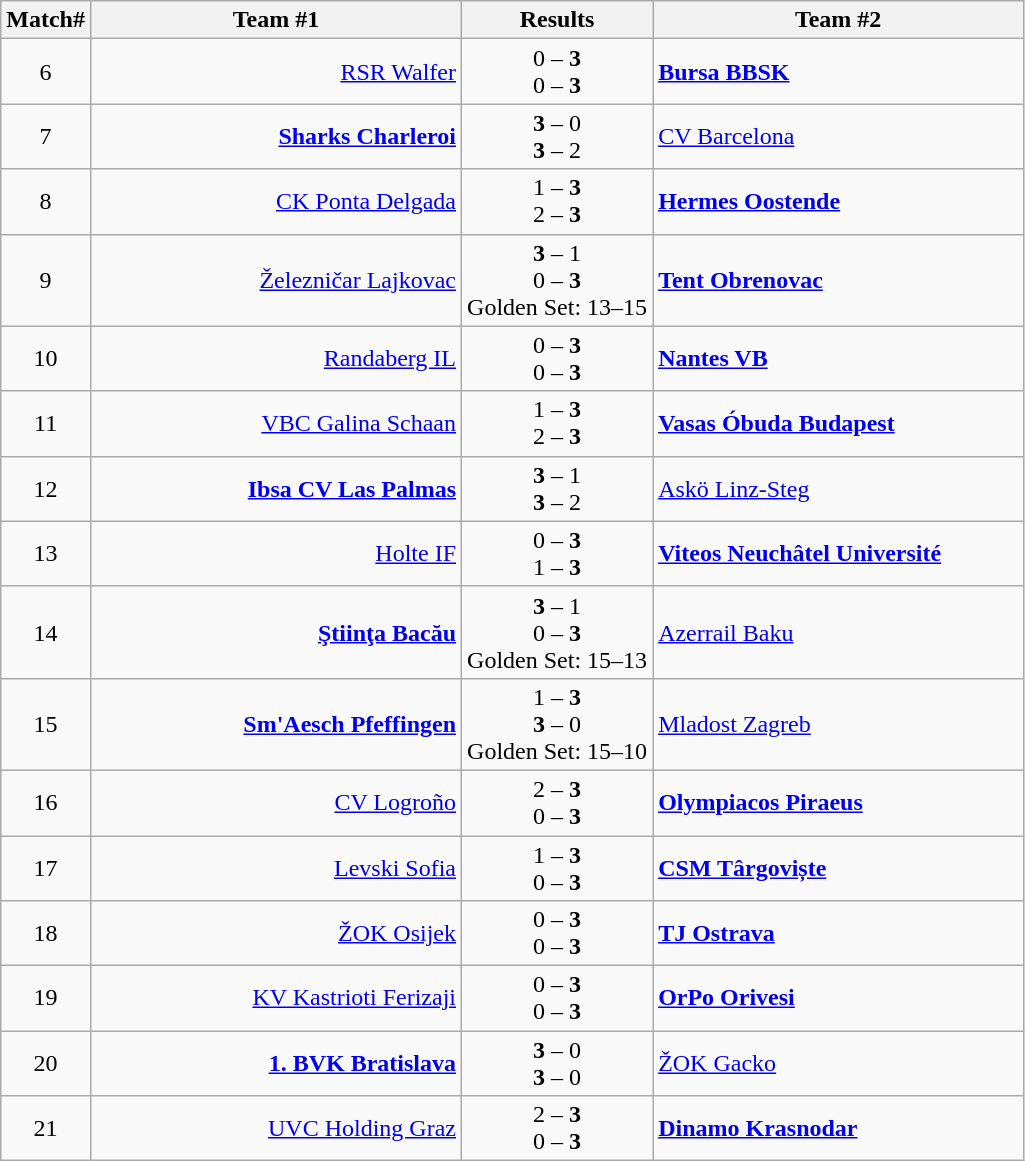<table class="wikitable" style="border-collapse: collapse;">
<tr>
<th>Match#</th>
<th align="right" width="240">Team #1</th>
<th>  Results  </th>
<th align="left" width="240">Team #2</th>
</tr>
<tr>
<td align="center">6</td>
<td align="right"><a href='#'>RSR Walfer</a> </td>
<td align="center">0 – <strong>3</strong> <br> 0 – <strong>3</strong></td>
<td> <strong><a href='#'>Bursa BBSK</a></strong></td>
</tr>
<tr>
<td align="center">7</td>
<td align="right"><strong><a href='#'>Sharks Charleroi</a></strong> </td>
<td align="center"><strong>3</strong> – 0 <br> <strong>3</strong> – 2</td>
<td> <a href='#'>CV Barcelona</a></td>
</tr>
<tr>
<td align="center">8</td>
<td align="right"><a href='#'>CK Ponta Delgada</a> </td>
<td align="center">1 – <strong>3</strong> <br> 2 – <strong>3</strong></td>
<td> <strong><a href='#'>Hermes Oostende</a></strong></td>
</tr>
<tr>
<td align="center">9</td>
<td align="right"><a href='#'>Železničar Lajkovac</a> </td>
<td align="center"><strong>3</strong> – 1 <br> 0 – <strong>3</strong> <br>Golden Set: 13–15</td>
<td> <strong><a href='#'>Tent Obrenovac</a></strong></td>
</tr>
<tr>
<td align="center">10</td>
<td align="right"><a href='#'>Randaberg IL</a> </td>
<td align="center">0 – <strong>3</strong> <br> 0 – <strong>3</strong></td>
<td> <strong><a href='#'>Nantes VB</a></strong></td>
</tr>
<tr>
<td align="center">11</td>
<td align="right"><a href='#'>VBC Galina Schaan</a> </td>
<td align="center">1 – <strong>3</strong> <br> 2 – <strong>3</strong></td>
<td> <strong><a href='#'>Vasas Óbuda Budapest</a></strong></td>
</tr>
<tr>
<td align="center">12</td>
<td align="right"><strong><a href='#'>Ibsa CV Las Palmas</a></strong> </td>
<td align="center"><strong>3</strong> – 1 <br> <strong>3</strong> – 2</td>
<td> <a href='#'>Askö Linz-Steg</a></td>
</tr>
<tr>
<td align="center">13</td>
<td align="right"><a href='#'>Holte IF</a> </td>
<td align="center">0 – <strong>3</strong> <br> 1 – <strong>3</strong></td>
<td> <strong><a href='#'>Viteos Neuchâtel Université</a></strong></td>
</tr>
<tr>
<td align="center">14</td>
<td align="right"><strong><a href='#'>Ştiinţa Bacău</a></strong> </td>
<td align="center"><strong>3</strong> – 1 <br> 0 – <strong>3</strong> <br>Golden Set: 15–13</td>
<td> <a href='#'>Azerrail Baku</a></td>
</tr>
<tr>
<td align="center">15</td>
<td align="right"><strong><a href='#'>Sm'Aesch Pfeffingen</a></strong> </td>
<td align="center">1 – <strong>3</strong> <br> <strong>3</strong> – 0 <br>Golden Set: 15–10</td>
<td> <a href='#'>Mladost Zagreb</a></td>
</tr>
<tr>
<td align="center">16</td>
<td align="right"><a href='#'>CV Logroño</a> </td>
<td align="center">2 – <strong>3</strong> <br> 0 – <strong>3</strong></td>
<td> <strong><a href='#'>Olympiacos Piraeus</a></strong></td>
</tr>
<tr>
<td align="center">17</td>
<td align="right"><a href='#'>Levski Sofia</a> </td>
<td align="center">1 – <strong>3</strong> <br> 0 – <strong>3</strong></td>
<td> <strong><a href='#'>CSM Târgoviște</a></strong></td>
</tr>
<tr>
<td align="center">18</td>
<td align="right"><a href='#'>ŽOK Osijek</a> </td>
<td align="center">0 – <strong>3</strong> <br> 0 – <strong>3</strong></td>
<td> <strong><a href='#'>TJ Ostrava</a></strong></td>
</tr>
<tr>
<td align="center">19</td>
<td align="right"><a href='#'>KV Kastrioti Ferizaji</a> </td>
<td align="center">0 – <strong>3</strong> <br> 0 – <strong>3</strong></td>
<td> <strong><a href='#'>OrPo Orivesi</a></strong></td>
</tr>
<tr>
<td align="center">20</td>
<td align="right"><strong><a href='#'>1. BVK Bratislava</a></strong> </td>
<td align="center"><strong>3</strong> – 0 <br> <strong>3</strong> – 0</td>
<td> <a href='#'>ŽOK Gacko</a></td>
</tr>
<tr>
<td align="center">21</td>
<td align="right"><a href='#'>UVC Holding Graz</a> </td>
<td align="center">2 – <strong>3</strong> <br> 0 – <strong>3</strong></td>
<td> <strong><a href='#'>Dinamo Krasnodar</a></strong></td>
</tr>
</table>
